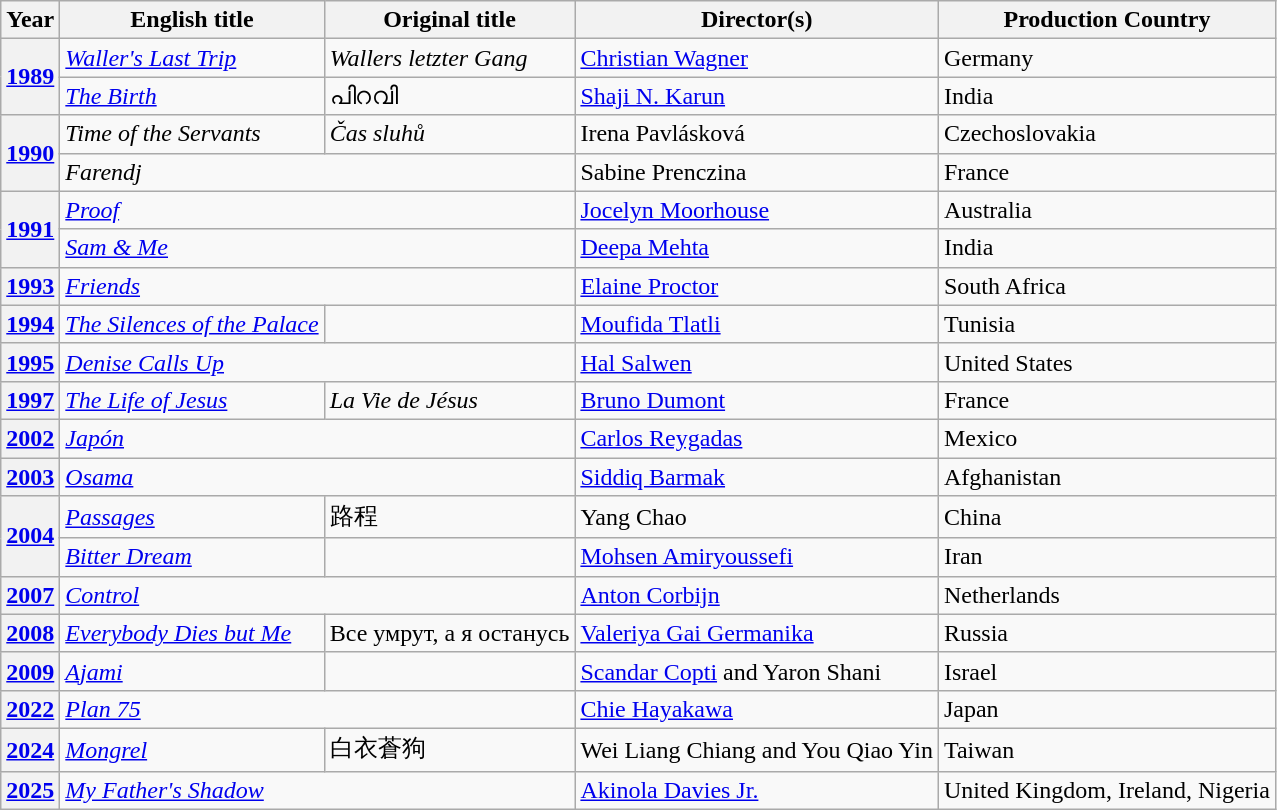<table class="wikitable">
<tr>
<th>Year</th>
<th>English title</th>
<th>Original title</th>
<th>Director(s)</th>
<th>Production Country</th>
</tr>
<tr>
<th rowspan="2"><a href='#'>1989</a></th>
<td><em><a href='#'>Waller's Last Trip</a></em></td>
<td><em>Wallers letzter Gang</em></td>
<td data-sort-value="Wagner"><a href='#'>Christian Wagner</a></td>
<td>Germany</td>
</tr>
<tr>
<td data-sort-value="Birth"><em><a href='#'>The Birth</a></em></td>
<td data-sort-value="Piravi">പിറവി</td>
<td data-sort-value="Karun"><a href='#'>Shaji N. Karun</a></td>
<td>India</td>
</tr>
<tr>
<th rowspan="2"><a href='#'>1990</a></th>
<td><em>Time of the Servants</em></td>
<td><em>Čas sluhů</em></td>
<td data-sort-value="Pavlásková">Irena Pavlásková</td>
<td>Czechoslovakia</td>
</tr>
<tr>
<td colspan=2><em>Farendj</em></td>
<td data-sort-value="Prenczina">Sabine Prenczina</td>
<td>France</td>
</tr>
<tr>
<th rowspan="2"><a href='#'>1991</a></th>
<td colspan="2"><em><a href='#'>Proof</a></em></td>
<td data-sort-value="Moorhouse"><a href='#'>Jocelyn Moorhouse</a></td>
<td>Australia</td>
</tr>
<tr>
<td colspan=2><em><a href='#'>Sam & Me</a></em></td>
<td data-sort-value="Mehta"><a href='#'>Deepa Mehta</a></td>
<td>India</td>
</tr>
<tr>
<th><a href='#'>1993</a></th>
<td colspan="2"><em><a href='#'>Friends</a></em></td>
<td data-sort-value="Proctor"><a href='#'>Elaine Proctor</a></td>
<td>South Africa</td>
</tr>
<tr>
<th><a href='#'>1994</a></th>
<td data-sort-value="Silences"><em><a href='#'>The Silences of the Palace</a></em></td>
<td></td>
<td data-sort-value="Tlatli"><a href='#'>Moufida Tlatli</a></td>
<td>Tunisia</td>
</tr>
<tr>
<th><a href='#'>1995</a></th>
<td colspan="2"><em><a href='#'>Denise Calls Up</a></em></td>
<td data-sort-value="Salwen"><a href='#'>Hal Salwen</a></td>
<td>United States</td>
</tr>
<tr>
<th><a href='#'>1997</a></th>
<td data-sort-value="Life of Jesus"><em><a href='#'>The Life of Jesus</a></em></td>
<td data-sort-value="Vie de Jésus"><em>La Vie de Jésus</em></td>
<td data-sort-value="Dumont"><a href='#'>Bruno Dumont</a></td>
<td>France</td>
</tr>
<tr>
<th><a href='#'>2002</a></th>
<td colspan="2"><em><a href='#'>Japón</a></em></td>
<td data-sort-value="Reygadas"><a href='#'>Carlos Reygadas</a></td>
<td>Mexico</td>
</tr>
<tr>
<th><a href='#'>2003</a></th>
<td colspan="2"><em><a href='#'>Osama</a></em></td>
<td data-sort-value="Barmak"><a href='#'>Siddiq Barmak</a></td>
<td>Afghanistan</td>
</tr>
<tr>
<th rowspan="2"><a href='#'>2004</a></th>
<td><em><a href='#'>Passages</a></em></td>
<td>路程</td>
<td data-sort-value="Chao">Yang Chao</td>
<td>China</td>
</tr>
<tr>
<td><em><a href='#'>Bitter Dream</a></em></td>
<td></td>
<td data-sort-value="Amiryoussefi"><a href='#'>Mohsen Amiryoussefi</a></td>
<td>Iran</td>
</tr>
<tr>
<th><a href='#'>2007</a></th>
<td colspan="2"><em><a href='#'>Control</a></em></td>
<td data-sort-value="Corbijn"><a href='#'>Anton Corbijn</a></td>
<td>Netherlands</td>
</tr>
<tr>
<th><a href='#'>2008</a></th>
<td><em><a href='#'>Everybody Dies but Me</a></em></td>
<td>Все умрут, а я останусь</td>
<td data-sort-value="Gai Germanika"><a href='#'>Valeriya Gai Germanika</a></td>
<td>Russia</td>
</tr>
<tr>
<th><a href='#'>2009</a></th>
<td><em><a href='#'>Ajami</a></em></td>
<td></td>
<td data-sort-value="Copti"><a href='#'>Scandar Copti</a> and Yaron Shani</td>
<td>Israel</td>
</tr>
<tr>
<th><a href='#'>2022</a></th>
<td colspan="2"><em><a href='#'>Plan 75</a></em></td>
<td data-sort-value="Hayakawa"><a href='#'>Chie Hayakawa</a></td>
<td>Japan</td>
</tr>
<tr>
<th><a href='#'>2024</a></th>
<td><em><a href='#'>Mongrel</a></em></td>
<td>白衣蒼狗</td>
<td>Wei Liang Chiang and You Qiao Yin</td>
<td>Taiwan</td>
</tr>
<tr>
<th><a href='#'>2025</a></th>
<td colspan="2"><em><a href='#'>My Father's Shadow</a></em></td>
<td><a href='#'>Akinola Davies Jr.</a></td>
<td>United Kingdom, Ireland, Nigeria</td>
</tr>
</table>
